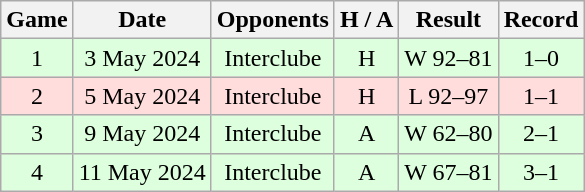<table class="wikitable" style="text-align:center">
<tr>
<th>Game</th>
<th>Date</th>
<th>Opponents</th>
<th>H / A</th>
<th>Result</th>
<th>Record</th>
</tr>
<tr bgcolor="#dfd">
<td>1</td>
<td>3 May 2024</td>
<td>Interclube</td>
<td>H</td>
<td>W 92–81</td>
<td>1–0</td>
</tr>
<tr bgcolor="#fdd">
<td>2</td>
<td>5 May 2024</td>
<td>Interclube</td>
<td>H</td>
<td>L 92–97</td>
<td>1–1</td>
</tr>
<tr bgcolor="#dfd">
<td>3</td>
<td>9 May 2024</td>
<td>Interclube</td>
<td>A</td>
<td>W 62–80</td>
<td>2–1</td>
</tr>
<tr bgcolor="#dfd">
<td>4</td>
<td>11 May 2024</td>
<td>Interclube</td>
<td>A</td>
<td>W 67–81</td>
<td>3–1</td>
</tr>
</table>
